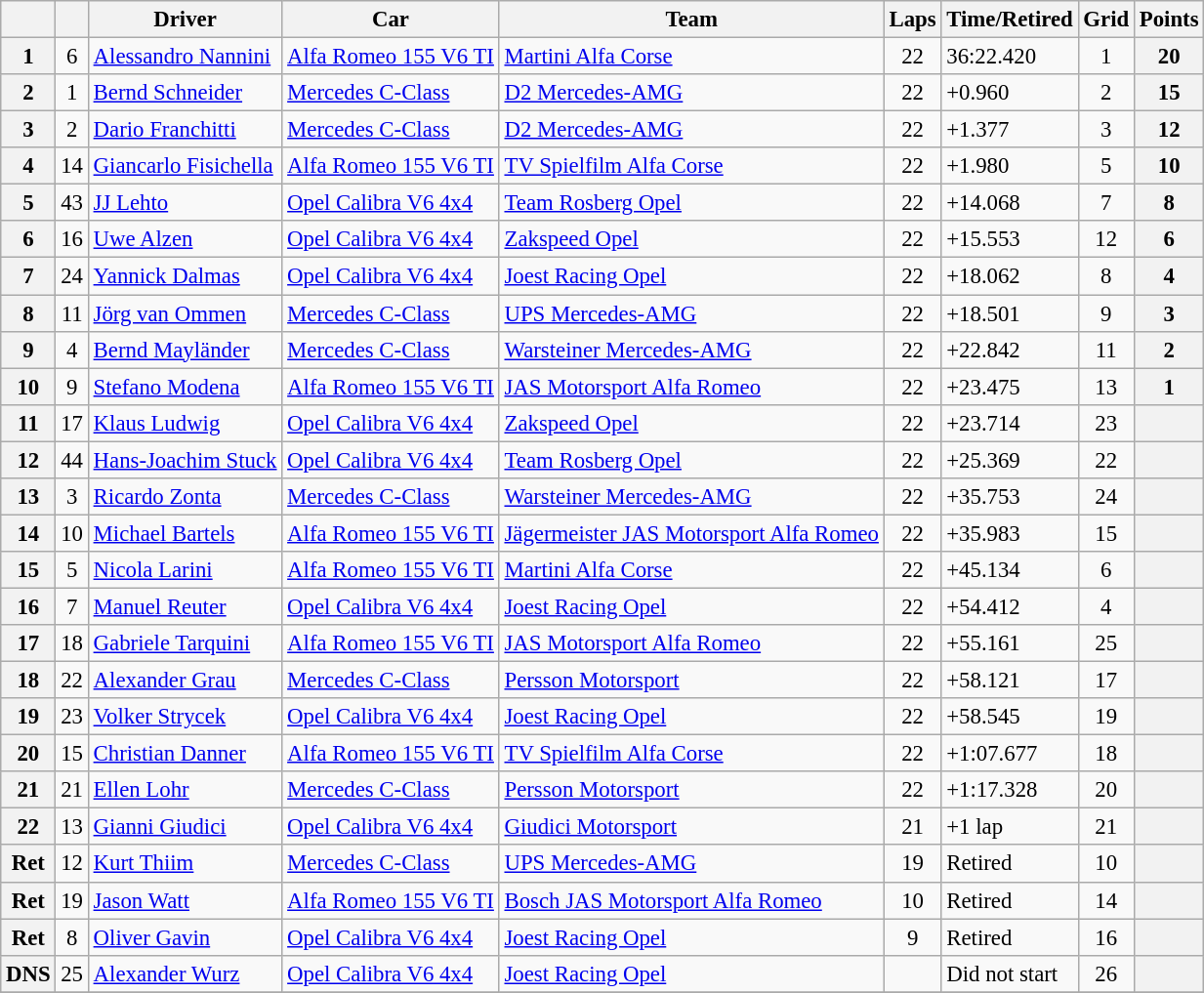<table class="wikitable sortable" style="font-size:95%">
<tr>
<th></th>
<th></th>
<th>Driver</th>
<th>Car</th>
<th>Team</th>
<th>Laps</th>
<th>Time/Retired</th>
<th>Grid</th>
<th>Points</th>
</tr>
<tr>
<th>1</th>
<td align=center>6</td>
<td> <a href='#'>Alessandro Nannini</a></td>
<td><a href='#'>Alfa Romeo 155 V6 TI</a></td>
<td> <a href='#'>Martini Alfa Corse</a></td>
<td align=center>22</td>
<td>36:22.420</td>
<td align=center>1</td>
<th>20</th>
</tr>
<tr>
<th>2</th>
<td align=center>1</td>
<td> <a href='#'>Bernd Schneider</a></td>
<td><a href='#'>Mercedes C-Class</a></td>
<td> <a href='#'>D2 Mercedes-AMG</a></td>
<td align=center>22</td>
<td>+0.960</td>
<td align=center>2</td>
<th>15</th>
</tr>
<tr>
<th>3</th>
<td align=center>2</td>
<td> <a href='#'>Dario Franchitti</a></td>
<td><a href='#'>Mercedes C-Class</a></td>
<td> <a href='#'>D2 Mercedes-AMG</a></td>
<td align=center>22</td>
<td>+1.377</td>
<td align=center>3</td>
<th>12</th>
</tr>
<tr>
<th>4</th>
<td align=center>14</td>
<td> <a href='#'>Giancarlo Fisichella</a></td>
<td><a href='#'>Alfa Romeo 155 V6 TI</a></td>
<td> <a href='#'>TV Spielfilm Alfa Corse</a></td>
<td align=center>22</td>
<td>+1.980</td>
<td align=center>5</td>
<th>10</th>
</tr>
<tr>
<th>5</th>
<td align=center>43</td>
<td> <a href='#'>JJ Lehto</a></td>
<td><a href='#'>Opel Calibra V6 4x4</a></td>
<td> <a href='#'>Team Rosberg Opel</a></td>
<td align=center>22</td>
<td>+14.068</td>
<td align=center>7</td>
<th>8</th>
</tr>
<tr>
<th>6</th>
<td align=center>16</td>
<td> <a href='#'>Uwe Alzen</a></td>
<td><a href='#'>Opel Calibra V6 4x4</a></td>
<td> <a href='#'>Zakspeed Opel</a></td>
<td align=center>22</td>
<td>+15.553</td>
<td align=center>12</td>
<th>6</th>
</tr>
<tr>
<th>7</th>
<td align=center>24</td>
<td> <a href='#'>Yannick Dalmas</a></td>
<td><a href='#'>Opel Calibra V6 4x4</a></td>
<td> <a href='#'>Joest Racing Opel</a></td>
<td align=center>22</td>
<td>+18.062</td>
<td align=center>8</td>
<th>4</th>
</tr>
<tr>
<th>8</th>
<td align=center>11</td>
<td> <a href='#'>Jörg van Ommen</a></td>
<td><a href='#'>Mercedes C-Class</a></td>
<td> <a href='#'>UPS Mercedes-AMG</a></td>
<td align=center>22</td>
<td>+18.501</td>
<td align=center>9</td>
<th>3</th>
</tr>
<tr>
<th>9</th>
<td align=center>4</td>
<td> <a href='#'>Bernd Mayländer</a></td>
<td><a href='#'>Mercedes C-Class</a></td>
<td> <a href='#'>Warsteiner Mercedes-AMG</a></td>
<td align=center>22</td>
<td>+22.842</td>
<td align=center>11</td>
<th>2</th>
</tr>
<tr>
<th>10</th>
<td align=center>9</td>
<td> <a href='#'>Stefano Modena</a></td>
<td><a href='#'>Alfa Romeo 155 V6 TI</a></td>
<td> <a href='#'>JAS Motorsport Alfa Romeo</a></td>
<td align=center>22</td>
<td>+23.475</td>
<td align=center>13</td>
<th>1</th>
</tr>
<tr>
<th>11</th>
<td align=center>17</td>
<td> <a href='#'>Klaus Ludwig</a></td>
<td><a href='#'>Opel Calibra V6 4x4</a></td>
<td> <a href='#'>Zakspeed Opel</a></td>
<td align=center>22</td>
<td>+23.714</td>
<td align=center>23</td>
<th></th>
</tr>
<tr>
<th>12</th>
<td align=center>44</td>
<td> <a href='#'>Hans-Joachim Stuck</a></td>
<td><a href='#'>Opel Calibra V6 4x4</a></td>
<td> <a href='#'>Team Rosberg Opel</a></td>
<td align=center>22</td>
<td>+25.369</td>
<td align=center>22</td>
<th></th>
</tr>
<tr>
<th>13</th>
<td align=center>3</td>
<td> <a href='#'>Ricardo Zonta</a></td>
<td><a href='#'>Mercedes C-Class</a></td>
<td> <a href='#'>Warsteiner Mercedes-AMG</a></td>
<td align=center>22</td>
<td>+35.753</td>
<td align=center>24</td>
<th></th>
</tr>
<tr>
<th>14</th>
<td align=center>10</td>
<td> <a href='#'>Michael Bartels</a></td>
<td><a href='#'>Alfa Romeo 155 V6 TI</a></td>
<td> <a href='#'>Jägermeister JAS Motorsport Alfa Romeo</a></td>
<td align=center>22</td>
<td>+35.983</td>
<td align=center>15</td>
<th></th>
</tr>
<tr>
<th>15</th>
<td align=center>5</td>
<td> <a href='#'>Nicola Larini</a></td>
<td><a href='#'>Alfa Romeo 155 V6 TI</a></td>
<td> <a href='#'>Martini Alfa Corse</a></td>
<td align=center>22</td>
<td>+45.134</td>
<td align=center>6</td>
<th></th>
</tr>
<tr>
<th>16</th>
<td align=center>7</td>
<td> <a href='#'>Manuel Reuter</a></td>
<td><a href='#'>Opel Calibra V6 4x4</a></td>
<td> <a href='#'>Joest Racing Opel</a></td>
<td align=center>22</td>
<td>+54.412</td>
<td align=center>4</td>
<th></th>
</tr>
<tr>
<th>17</th>
<td align=center>18</td>
<td> <a href='#'>Gabriele Tarquini</a></td>
<td><a href='#'>Alfa Romeo 155 V6 TI</a></td>
<td> <a href='#'>JAS Motorsport Alfa Romeo</a></td>
<td align=center>22</td>
<td>+55.161</td>
<td align=center>25</td>
<th></th>
</tr>
<tr>
<th>18</th>
<td align=center>22</td>
<td> <a href='#'>Alexander Grau</a></td>
<td><a href='#'>Mercedes C-Class</a></td>
<td> <a href='#'>Persson Motorsport</a></td>
<td align=center>22</td>
<td>+58.121</td>
<td align=center>17</td>
<th></th>
</tr>
<tr>
<th>19</th>
<td align=center>23</td>
<td> <a href='#'>Volker Strycek</a></td>
<td><a href='#'>Opel Calibra V6 4x4</a></td>
<td> <a href='#'>Joest Racing Opel</a></td>
<td align=center>22</td>
<td>+58.545</td>
<td align=center>19</td>
<th></th>
</tr>
<tr>
<th>20</th>
<td align=center>15</td>
<td> <a href='#'>Christian Danner</a></td>
<td><a href='#'>Alfa Romeo 155 V6 TI</a></td>
<td> <a href='#'>TV Spielfilm Alfa Corse</a></td>
<td align=center>22</td>
<td>+1:07.677</td>
<td align=center>18</td>
<th></th>
</tr>
<tr>
<th>21</th>
<td align=center>21</td>
<td> <a href='#'>Ellen Lohr</a></td>
<td><a href='#'>Mercedes C-Class</a></td>
<td> <a href='#'>Persson Motorsport</a></td>
<td align=center>22</td>
<td>+1:17.328</td>
<td align=center>20</td>
<th></th>
</tr>
<tr>
<th>22</th>
<td align=center>13</td>
<td> <a href='#'>Gianni Giudici</a></td>
<td><a href='#'>Opel Calibra V6 4x4</a></td>
<td> <a href='#'>Giudici Motorsport</a></td>
<td align=center>21</td>
<td>+1 lap</td>
<td align=center>21</td>
<th></th>
</tr>
<tr>
<th>Ret</th>
<td align=center>12</td>
<td> <a href='#'>Kurt Thiim</a></td>
<td><a href='#'>Mercedes C-Class</a></td>
<td> <a href='#'>UPS Mercedes-AMG</a></td>
<td align=center>19</td>
<td>Retired</td>
<td align=center>10</td>
<th></th>
</tr>
<tr>
<th>Ret</th>
<td align=center>19</td>
<td> <a href='#'>Jason Watt</a></td>
<td><a href='#'>Alfa Romeo 155 V6 TI</a></td>
<td> <a href='#'>Bosch JAS Motorsport Alfa Romeo</a></td>
<td align=center>10</td>
<td>Retired</td>
<td align=center>14</td>
<th></th>
</tr>
<tr>
<th>Ret</th>
<td align=center>8</td>
<td> <a href='#'>Oliver Gavin</a></td>
<td><a href='#'>Opel Calibra V6 4x4</a></td>
<td> <a href='#'>Joest Racing Opel</a></td>
<td align=center>9</td>
<td>Retired</td>
<td align=center>16</td>
<th></th>
</tr>
<tr>
<th>DNS</th>
<td align=center>25</td>
<td> <a href='#'>Alexander Wurz</a></td>
<td><a href='#'>Opel Calibra V6 4x4</a></td>
<td> <a href='#'>Joest Racing Opel</a></td>
<td align=center></td>
<td>Did not start</td>
<td align=center>26</td>
<th></th>
</tr>
<tr>
</tr>
</table>
